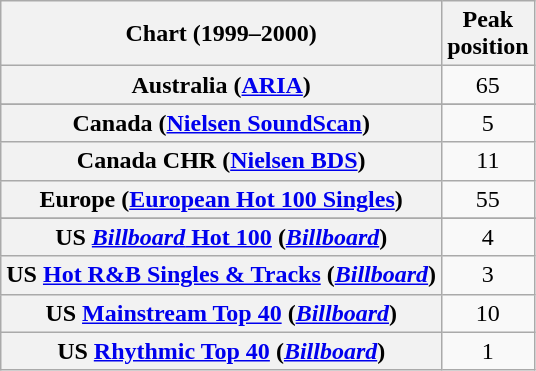<table class="wikitable sortable plainrowheaders" style="text-align:center">
<tr>
<th scope="col">Chart (1999–2000)</th>
<th scope="col">Peak<br>position</th>
</tr>
<tr>
<th scope="row">Australia (<a href='#'>ARIA</a>)</th>
<td>65</td>
</tr>
<tr>
</tr>
<tr>
</tr>
<tr>
<th scope="row">Canada (<a href='#'>Nielsen SoundScan</a>)</th>
<td>5</td>
</tr>
<tr>
<th scope="row">Canada CHR (<a href='#'>Nielsen BDS</a>)</th>
<td style="text-align:center">11</td>
</tr>
<tr>
<th scope="row">Europe (<a href='#'>European Hot 100 Singles</a>)</th>
<td>55</td>
</tr>
<tr>
</tr>
<tr>
</tr>
<tr>
</tr>
<tr>
</tr>
<tr>
</tr>
<tr>
</tr>
<tr>
</tr>
<tr>
</tr>
<tr>
</tr>
<tr>
</tr>
<tr>
</tr>
<tr>
<th scope="row">US <a href='#'><em>Billboard</em> Hot 100</a> (<em><a href='#'>Billboard</a></em>)</th>
<td>4</td>
</tr>
<tr>
<th scope="row">US <a href='#'>Hot R&B Singles & Tracks</a> (<em><a href='#'>Billboard</a></em>)</th>
<td>3</td>
</tr>
<tr>
<th scope="row">US <a href='#'>Mainstream Top 40</a> (<em><a href='#'>Billboard</a></em>)</th>
<td>10</td>
</tr>
<tr>
<th scope="row">US <a href='#'>Rhythmic Top 40</a> (<em><a href='#'>Billboard</a></em>)</th>
<td>1</td>
</tr>
</table>
